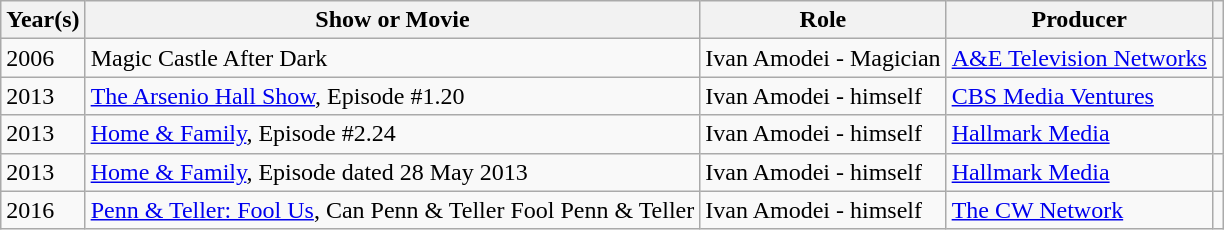<table class ="wikitable sortable">
<tr>
<th>Year(s)</th>
<th>Show or Movie</th>
<th>Role</th>
<th>Producer</th>
<th scope="col" class="unsortable"></th>
</tr>
<tr>
<td>2006</td>
<td>Magic Castle After Dark</td>
<td>Ivan Amodei - Magician</td>
<td><a href='#'>A&E Television Networks</a></td>
<td style="text-align:center;"></td>
</tr>
<tr>
<td>2013</td>
<td><a href='#'>The Arsenio Hall Show</a>, Episode #1.20</td>
<td>Ivan Amodei - himself</td>
<td><a href='#'>CBS Media Ventures</a></td>
<td style="text-align:center;"></td>
</tr>
<tr>
<td>2013</td>
<td><a href='#'>Home & Family</a>, Episode #2.24</td>
<td>Ivan Amodei - himself</td>
<td><a href='#'>Hallmark Media</a></td>
<td style="text-align:center;"></td>
</tr>
<tr>
<td>2013</td>
<td><a href='#'>Home & Family</a>, Episode dated 28 May 2013</td>
<td>Ivan Amodei - himself</td>
<td><a href='#'>Hallmark Media</a></td>
<td style="text-align:center;"></td>
</tr>
<tr>
<td>2016</td>
<td><a href='#'>Penn & Teller: Fool Us</a>, Can Penn & Teller Fool Penn & Teller</td>
<td>Ivan Amodei - himself</td>
<td><a href='#'>The CW Network</a></td>
<td style="text-align:center;"></td>
</tr>
</table>
